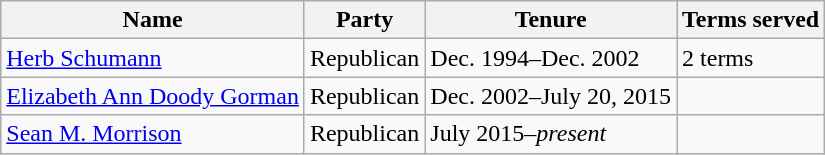<table class="wikitable mw-collapsible mw-collapsed">
<tr>
<th scope="col">Name</th>
<th scope="col">Party</th>
<th scope="col">Tenure</th>
<th scope="col">Terms served</th>
</tr>
<tr>
<td><a href='#'>Herb Schumann</a></td>
<td>Republican</td>
<td>Dec. 1994–Dec. 2002</td>
<td>2 terms</td>
</tr>
<tr>
<td><a href='#'>Elizabeth Ann Doody Gorman</a></td>
<td>Republican</td>
<td>Dec. 2002–July 20, 2015</td>
<td></td>
</tr>
<tr>
<td><a href='#'>Sean M. Morrison</a></td>
<td>Republican</td>
<td>July 2015–<em>present</em></td>
<td></td>
</tr>
</table>
